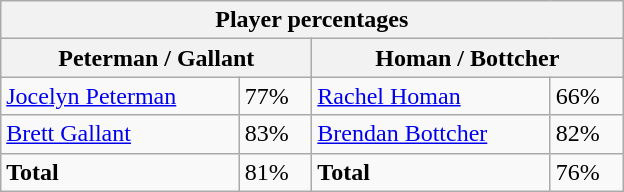<table class="wikitable">
<tr>
<th colspan=4 width=400>Player percentages</th>
</tr>
<tr>
<th colspan=2 width=200 style="white-space:nowrap;"> Peterman / Gallant</th>
<th colspan=2 width=200 style="white-space:nowrap;"> Homan / Bottcher</th>
</tr>
<tr>
<td><a href='#'>Jocelyn Peterman</a></td>
<td>77%</td>
<td><a href='#'>Rachel Homan</a></td>
<td>66%</td>
</tr>
<tr>
<td><a href='#'>Brett Gallant</a></td>
<td>83%</td>
<td><a href='#'>Brendan Bottcher</a></td>
<td>82%</td>
</tr>
<tr>
<td><strong>Total</strong></td>
<td>81%</td>
<td><strong>Total</strong></td>
<td>76%</td>
</tr>
</table>
